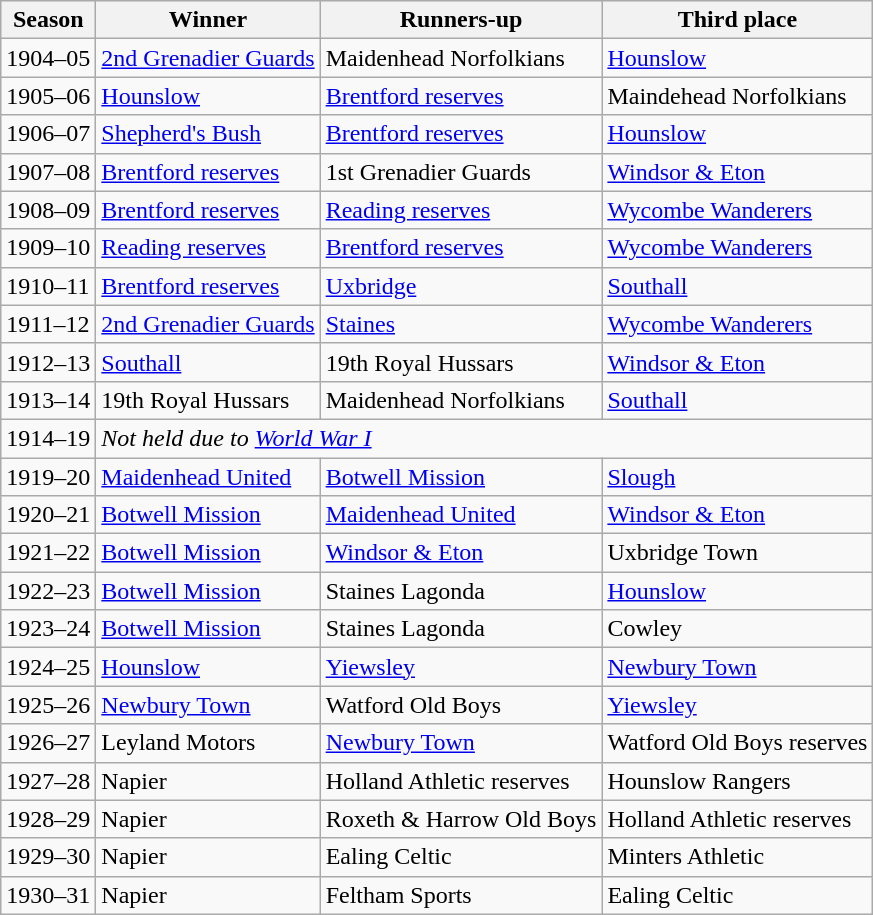<table class="wikitable">
<tr style="background:#efefef;">
<th>Season</th>
<th>Winner</th>
<th>Runners-up</th>
<th>Third place</th>
</tr>
<tr>
<td>1904–05</td>
<td><a href='#'>2nd Grenadier Guards</a></td>
<td>Maidenhead Norfolkians</td>
<td><a href='#'>Hounslow</a></td>
</tr>
<tr>
<td>1905–06</td>
<td><a href='#'>Hounslow</a></td>
<td><a href='#'>Brentford reserves</a></td>
<td>Maindehead Norfolkians</td>
</tr>
<tr>
<td>1906–07</td>
<td><a href='#'>Shepherd's Bush</a></td>
<td><a href='#'>Brentford reserves</a></td>
<td><a href='#'>Hounslow</a></td>
</tr>
<tr>
<td>1907–08</td>
<td><a href='#'>Brentford reserves</a></td>
<td>1st Grenadier Guards</td>
<td><a href='#'>Windsor & Eton</a></td>
</tr>
<tr>
<td>1908–09</td>
<td><a href='#'>Brentford reserves</a></td>
<td><a href='#'>Reading reserves</a></td>
<td><a href='#'>Wycombe Wanderers</a></td>
</tr>
<tr>
<td>1909–10</td>
<td><a href='#'>Reading reserves</a></td>
<td><a href='#'>Brentford reserves</a></td>
<td><a href='#'>Wycombe Wanderers</a></td>
</tr>
<tr>
<td>1910–11</td>
<td><a href='#'>Brentford reserves</a></td>
<td><a href='#'>Uxbridge</a></td>
<td><a href='#'>Southall</a></td>
</tr>
<tr>
<td>1911–12</td>
<td><a href='#'>2nd Grenadier Guards</a></td>
<td><a href='#'>Staines</a></td>
<td><a href='#'>Wycombe Wanderers</a></td>
</tr>
<tr>
<td>1912–13</td>
<td><a href='#'>Southall</a></td>
<td>19th Royal Hussars</td>
<td><a href='#'>Windsor & Eton</a></td>
</tr>
<tr>
<td>1913–14</td>
<td>19th Royal Hussars</td>
<td>Maidenhead Norfolkians</td>
<td><a href='#'>Southall</a></td>
</tr>
<tr>
<td>1914–19</td>
<td colspan=3><em>Not held due to <a href='#'>World War I</a></em> </td>
</tr>
<tr>
<td>1919–20</td>
<td><a href='#'>Maidenhead United</a></td>
<td><a href='#'>Botwell Mission</a></td>
<td><a href='#'>Slough</a></td>
</tr>
<tr>
<td>1920–21</td>
<td><a href='#'>Botwell Mission</a></td>
<td><a href='#'>Maidenhead United</a></td>
<td><a href='#'>Windsor & Eton</a></td>
</tr>
<tr>
<td>1921–22</td>
<td><a href='#'>Botwell Mission</a></td>
<td><a href='#'>Windsor & Eton</a></td>
<td>Uxbridge Town</td>
</tr>
<tr>
<td>1922–23</td>
<td><a href='#'>Botwell Mission</a></td>
<td>Staines Lagonda</td>
<td><a href='#'>Hounslow</a></td>
</tr>
<tr>
<td>1923–24</td>
<td><a href='#'>Botwell Mission</a></td>
<td>Staines Lagonda</td>
<td>Cowley</td>
</tr>
<tr>
<td>1924–25</td>
<td><a href='#'>Hounslow</a></td>
<td><a href='#'>Yiewsley</a></td>
<td><a href='#'>Newbury Town</a></td>
</tr>
<tr>
<td>1925–26</td>
<td><a href='#'>Newbury Town</a></td>
<td>Watford Old Boys</td>
<td><a href='#'>Yiewsley</a></td>
</tr>
<tr>
<td>1926–27</td>
<td>Leyland Motors</td>
<td><a href='#'>Newbury Town</a></td>
<td>Watford Old Boys reserves</td>
</tr>
<tr>
<td>1927–28</td>
<td>Napier</td>
<td>Holland Athletic reserves</td>
<td>Hounslow Rangers</td>
</tr>
<tr>
<td>1928–29</td>
<td>Napier</td>
<td>Roxeth & Harrow Old Boys</td>
<td>Holland Athletic reserves</td>
</tr>
<tr>
<td>1929–30</td>
<td>Napier</td>
<td>Ealing Celtic</td>
<td>Minters Athletic</td>
</tr>
<tr>
<td>1930–31</td>
<td>Napier</td>
<td>Feltham Sports</td>
<td>Ealing Celtic</td>
</tr>
</table>
